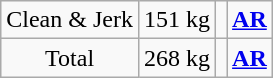<table class = "wikitable" style="text-align:center;">
<tr>
<td>Clean & Jerk</td>
<td>151 kg</td>
<td align=left></td>
<td><strong><a href='#'>AR</a></strong></td>
</tr>
<tr>
<td>Total</td>
<td>268 kg</td>
<td align=left></td>
<td><strong><a href='#'>AR</a></strong></td>
</tr>
</table>
